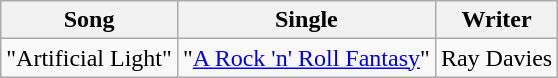<table class="wikitable">
<tr>
<th>Song</th>
<th>Single</th>
<th>Writer</th>
</tr>
<tr>
<td>"Artificial Light"</td>
<td>"<a href='#'>A Rock 'n' Roll Fantasy</a>"</td>
<td>Ray Davies</td>
</tr>
</table>
